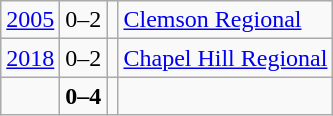<table class="wikitable">
<tr>
<td><a href='#'>2005</a></td>
<td>0–2</td>
<td></td>
<td><a href='#'>Clemson Regional</a></td>
</tr>
<tr>
<td><a href='#'>2018</a></td>
<td>0–2</td>
<td></td>
<td><a href='#'>Chapel Hill Regional</a></td>
</tr>
<tr>
<td></td>
<td><strong>0–4</strong></td>
<td><strong></strong></td>
<td></td>
</tr>
</table>
